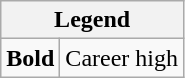<table class="wikitable mw-collapsible mw-collapsed">
<tr>
<th colspan="2">Legend</th>
</tr>
<tr>
<td><strong>Bold</strong></td>
<td>Career high</td>
</tr>
</table>
